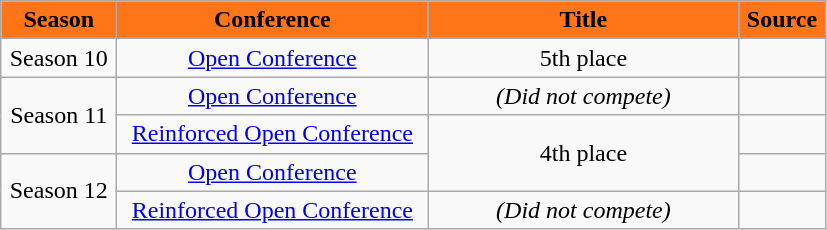<table class="wikitable">
<tr>
<th width=70px style="background: #FF7518; color: Black; text-align: center"><strong>Season</strong></th>
<th width=200px style="background: #FF7518; color: Black; text-align: center"><strong>Conference</strong></th>
<th width=200px style="background: #FF7518; color: Black"><strong>Title</strong></th>
<th width=50px style="background: #FF7518; color: Black"><strong>Source</strong></th>
</tr>
<tr align=center>
<td>Season 10</td>
<td><a href='#'>Open Conference</a></td>
<td>5th place</td>
<td></td>
</tr>
<tr align=center>
<td rowspan=2>Season 11</td>
<td><a href='#'>Open Conference</a></td>
<td><em>(Did not compete)</em></td>
<td></td>
</tr>
<tr align=center>
<td><a href='#'>Reinforced Open Conference</a></td>
<td rowspan=2>4th place</td>
<td></td>
</tr>
<tr align=center>
<td rowspan=2>Season 12</td>
<td><a href='#'>Open Conference</a></td>
<td></td>
</tr>
<tr align=center>
<td><a href='#'>Reinforced Open Conference</a></td>
<td><em>(Did not compete)</em></td>
<td></td>
</tr>
</table>
